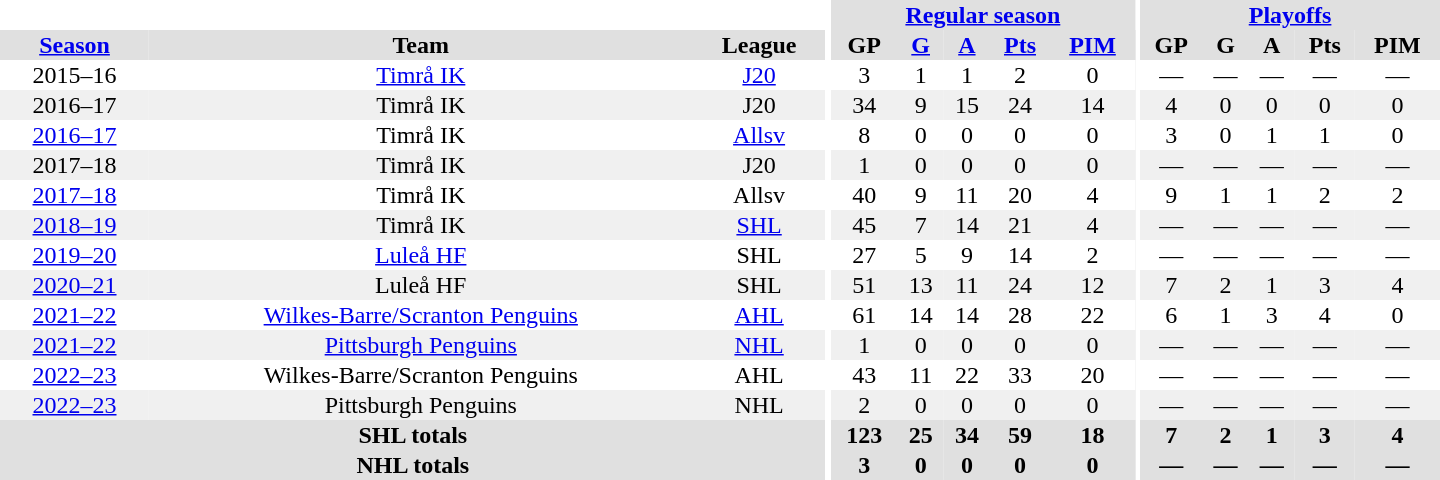<table border="0" cellpadding="1" cellspacing="0" style="text-align:center; width:60em">
<tr bgcolor="#e0e0e0">
<th colspan="3" bgcolor="#ffffff"></th>
<th rowspan="99" bgcolor="#ffffff"></th>
<th colspan="5"><a href='#'>Regular season</a></th>
<th rowspan="99" bgcolor="#ffffff"></th>
<th colspan="5"><a href='#'>Playoffs</a></th>
</tr>
<tr bgcolor="#e0e0e0">
<th><a href='#'>Season</a></th>
<th>Team</th>
<th>League</th>
<th>GP</th>
<th><a href='#'>G</a></th>
<th><a href='#'>A</a></th>
<th><a href='#'>Pts</a></th>
<th><a href='#'>PIM</a></th>
<th>GP</th>
<th>G</th>
<th>A</th>
<th>Pts</th>
<th>PIM</th>
</tr>
<tr>
<td>2015–16</td>
<td><a href='#'>Timrå IK</a></td>
<td><a href='#'>J20</a></td>
<td>3</td>
<td>1</td>
<td>1</td>
<td>2</td>
<td>0</td>
<td>—</td>
<td>—</td>
<td>—</td>
<td>—</td>
<td>—</td>
</tr>
<tr bgcolor="#f0f0f0">
<td>2016–17</td>
<td>Timrå IK</td>
<td>J20</td>
<td>34</td>
<td>9</td>
<td>15</td>
<td>24</td>
<td>14</td>
<td>4</td>
<td>0</td>
<td>0</td>
<td>0</td>
<td>0</td>
</tr>
<tr>
<td><a href='#'>2016–17</a></td>
<td>Timrå IK</td>
<td><a href='#'>Allsv</a></td>
<td>8</td>
<td>0</td>
<td>0</td>
<td>0</td>
<td>0</td>
<td>3</td>
<td>0</td>
<td>1</td>
<td>1</td>
<td>0</td>
</tr>
<tr bgcolor="#f0f0f0">
<td>2017–18</td>
<td>Timrå IK</td>
<td>J20</td>
<td>1</td>
<td>0</td>
<td>0</td>
<td>0</td>
<td>0</td>
<td>—</td>
<td>—</td>
<td>—</td>
<td>—</td>
<td>—</td>
</tr>
<tr>
<td><a href='#'>2017–18</a></td>
<td>Timrå IK</td>
<td>Allsv</td>
<td>40</td>
<td>9</td>
<td>11</td>
<td>20</td>
<td>4</td>
<td>9</td>
<td>1</td>
<td>1</td>
<td>2</td>
<td>2</td>
</tr>
<tr bgcolor="#f0f0f0">
<td><a href='#'>2018–19</a></td>
<td>Timrå IK</td>
<td><a href='#'>SHL</a></td>
<td>45</td>
<td>7</td>
<td>14</td>
<td>21</td>
<td>4</td>
<td>—</td>
<td>—</td>
<td>—</td>
<td>—</td>
<td>—</td>
</tr>
<tr>
<td><a href='#'>2019–20</a></td>
<td><a href='#'>Luleå HF</a></td>
<td>SHL</td>
<td>27</td>
<td>5</td>
<td>9</td>
<td>14</td>
<td>2</td>
<td>—</td>
<td>—</td>
<td>—</td>
<td>—</td>
<td>—</td>
</tr>
<tr bgcolor="#f0f0f0">
<td><a href='#'>2020–21</a></td>
<td>Luleå HF</td>
<td>SHL</td>
<td>51</td>
<td>13</td>
<td>11</td>
<td>24</td>
<td>12</td>
<td>7</td>
<td>2</td>
<td>1</td>
<td>3</td>
<td>4</td>
</tr>
<tr>
<td><a href='#'>2021–22</a></td>
<td><a href='#'>Wilkes-Barre/Scranton Penguins</a></td>
<td><a href='#'>AHL</a></td>
<td>61</td>
<td>14</td>
<td>14</td>
<td>28</td>
<td>22</td>
<td>6</td>
<td>1</td>
<td>3</td>
<td>4</td>
<td>0</td>
</tr>
<tr bgcolor="#f0f0f0">
<td><a href='#'>2021–22</a></td>
<td><a href='#'>Pittsburgh Penguins</a></td>
<td><a href='#'>NHL</a></td>
<td>1</td>
<td>0</td>
<td>0</td>
<td>0</td>
<td>0</td>
<td>—</td>
<td>—</td>
<td>—</td>
<td>—</td>
<td>—</td>
</tr>
<tr>
<td><a href='#'>2022–23</a></td>
<td>Wilkes-Barre/Scranton Penguins</td>
<td>AHL</td>
<td>43</td>
<td>11</td>
<td>22</td>
<td>33</td>
<td>20</td>
<td>—</td>
<td>—</td>
<td>—</td>
<td>—</td>
<td>—</td>
</tr>
<tr bgcolor="#f0f0f0">
<td><a href='#'>2022–23</a></td>
<td>Pittsburgh Penguins</td>
<td>NHL</td>
<td>2</td>
<td>0</td>
<td>0</td>
<td>0</td>
<td>0</td>
<td>—</td>
<td>—</td>
<td>—</td>
<td>—</td>
<td>—</td>
</tr>
<tr bgcolor="#e0e0e0">
<th colspan="3">SHL totals</th>
<th>123</th>
<th>25</th>
<th>34</th>
<th>59</th>
<th>18</th>
<th>7</th>
<th>2</th>
<th>1</th>
<th>3</th>
<th>4</th>
</tr>
<tr bgcolor="#e0e0e0">
<th colspan="3">NHL totals</th>
<th>3</th>
<th>0</th>
<th>0</th>
<th>0</th>
<th>0</th>
<th>—</th>
<th>—</th>
<th>—</th>
<th>—</th>
<th>—</th>
</tr>
</table>
